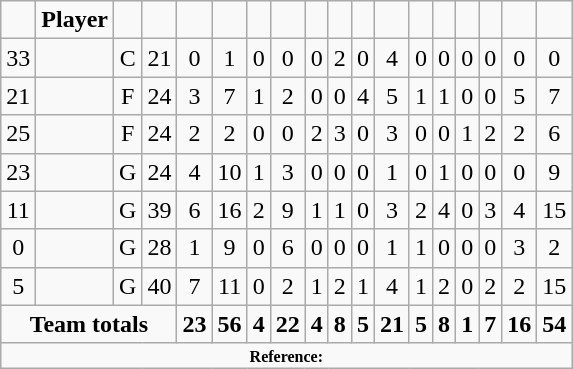<table class="wikitable sortable" style="text-align:center; font-size:100%">
<tr>
<td><strong></strong></td>
<td><strong>Player</strong></td>
<td><strong></strong></td>
<td><strong></strong></td>
<td><strong></strong></td>
<td><strong></strong></td>
<td><strong></strong></td>
<td><strong></strong></td>
<td><strong></strong></td>
<td><strong></strong></td>
<td><strong></strong></td>
<td><strong></strong></td>
<td><strong></strong></td>
<td><strong></strong></td>
<td><strong></strong></td>
<td><strong></strong></td>
<td><strong></strong></td>
<td><strong></strong></td>
</tr>
<tr>
<td>33</td>
<td></td>
<td>C</td>
<td>21</td>
<td>0</td>
<td>1</td>
<td>0</td>
<td>0</td>
<td>0</td>
<td>2</td>
<td>0</td>
<td>4</td>
<td>0</td>
<td>0</td>
<td>0</td>
<td>0</td>
<td>0</td>
<td>0</td>
</tr>
<tr>
<td>21</td>
<td></td>
<td>F</td>
<td>24</td>
<td>3</td>
<td>7</td>
<td>1</td>
<td>2</td>
<td>0</td>
<td>0</td>
<td>4</td>
<td>5</td>
<td>1</td>
<td>1</td>
<td>0</td>
<td>0</td>
<td>5</td>
<td>7</td>
</tr>
<tr>
<td>25</td>
<td></td>
<td>F</td>
<td>24</td>
<td>2</td>
<td>2</td>
<td>0</td>
<td>0</td>
<td>2</td>
<td>3</td>
<td>0</td>
<td>3</td>
<td>0</td>
<td>0</td>
<td>1</td>
<td>2</td>
<td>2</td>
<td>6</td>
</tr>
<tr>
<td>23</td>
<td></td>
<td>G</td>
<td>24</td>
<td>4</td>
<td>10</td>
<td>1</td>
<td>3</td>
<td>0</td>
<td>0</td>
<td>0</td>
<td>1</td>
<td>0</td>
<td>1</td>
<td>0</td>
<td>0</td>
<td>0</td>
<td>9</td>
</tr>
<tr>
<td>11</td>
<td></td>
<td>G</td>
<td>39</td>
<td>6</td>
<td>16</td>
<td>2</td>
<td>9</td>
<td>1</td>
<td>1</td>
<td>0</td>
<td>3</td>
<td>2</td>
<td>4</td>
<td>0</td>
<td>3</td>
<td>4</td>
<td>15</td>
</tr>
<tr>
<td>0</td>
<td></td>
<td>G</td>
<td>28</td>
<td>1</td>
<td>9</td>
<td>0</td>
<td>6</td>
<td>0</td>
<td>0</td>
<td>0</td>
<td>1</td>
<td>1</td>
<td>0</td>
<td>0</td>
<td>0</td>
<td>3</td>
<td>2</td>
</tr>
<tr>
<td>5</td>
<td></td>
<td>G</td>
<td>40</td>
<td>7</td>
<td>11</td>
<td>0</td>
<td>2</td>
<td>1</td>
<td>2</td>
<td>1</td>
<td>4</td>
<td>1</td>
<td>2</td>
<td>0</td>
<td>2</td>
<td>2</td>
<td>15</td>
</tr>
<tr class="sortbottom">
<td style="text-align:center;" colspan="4"><strong>Team totals</strong></td>
<td><strong>23</strong></td>
<td><strong>56</strong></td>
<td><strong>4</strong></td>
<td><strong>22</strong></td>
<td><strong>4</strong></td>
<td><strong>8</strong></td>
<td><strong>5</strong></td>
<td><strong>21</strong></td>
<td><strong>5</strong></td>
<td><strong>8</strong></td>
<td><strong>1</strong></td>
<td><strong>7</strong></td>
<td><strong>16</strong></td>
<td><strong>54</strong></td>
</tr>
<tr>
<td colspan="18" style="font-size: 8pt" align="center"><strong>Reference:</strong></td>
</tr>
</table>
